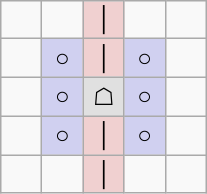<table border="1" class="wikitable">
<tr align=center>
<td width="20"> </td>
<td width="20"> </td>
<td width="20" style="background:#f0d0d0;">│</td>
<td width="20"> </td>
<td width="20"> </td>
</tr>
<tr align=center>
<td> </td>
<td style="background:#d0d0f0;">○</td>
<td style="background:#f0d0d0;">│</td>
<td style="background:#d0d0f0;">○</td>
<td> </td>
</tr>
<tr align=center>
<td> </td>
<td style="background:#d0d0f0;">○</td>
<td style="background:#e0e0e0;">☖</td>
<td style="background:#d0d0f0;">○</td>
<td> </td>
</tr>
<tr align=center>
<td> </td>
<td style="background:#d0d0f0;">○</td>
<td style="background:#f0d0d0;">│</td>
<td style="background:#d0d0f0;">○</td>
<td> </td>
</tr>
<tr align=center>
<td> </td>
<td> </td>
<td style="background:#f0d0d0;">│</td>
<td> </td>
<td> </td>
</tr>
</table>
